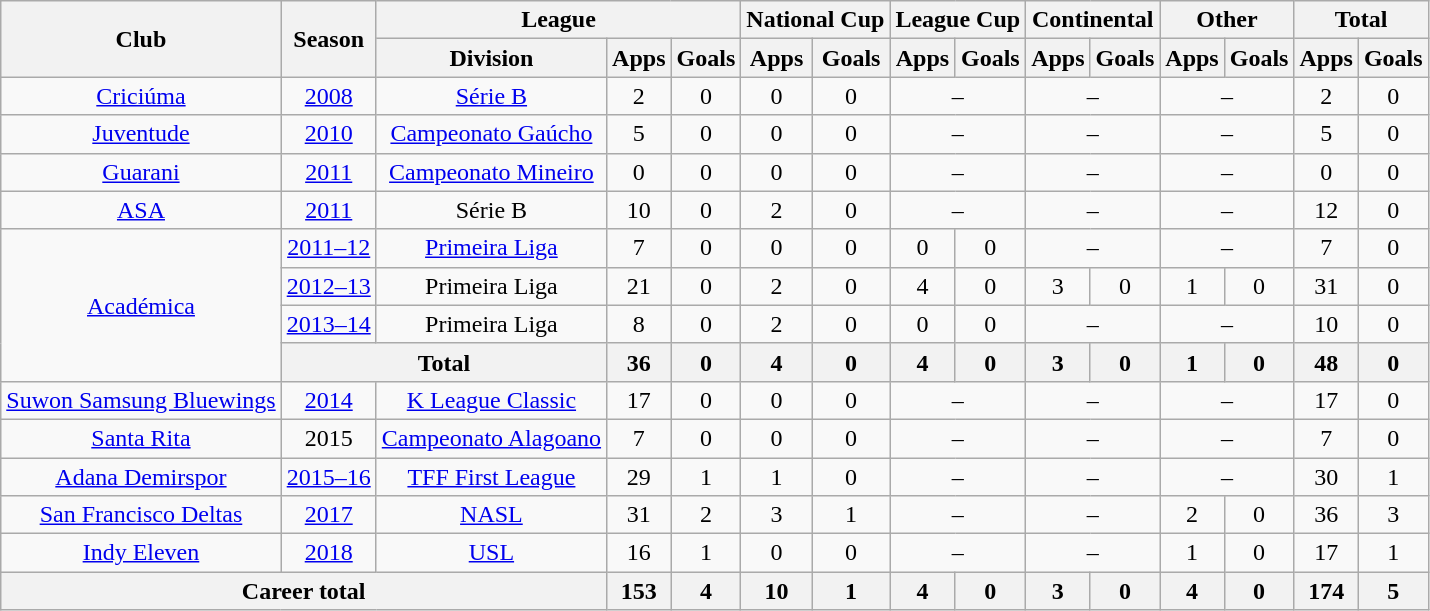<table class="wikitable" style="text-align: center;">
<tr>
<th rowspan=2>Club</th>
<th rowspan=2>Season</th>
<th colspan=3>League</th>
<th colspan=2>National Cup</th>
<th colspan=2>League Cup</th>
<th colspan=2>Continental</th>
<th colspan=2>Other</th>
<th colspan=2>Total</th>
</tr>
<tr>
<th>Division</th>
<th>Apps</th>
<th>Goals</th>
<th>Apps</th>
<th>Goals</th>
<th>Apps</th>
<th>Goals</th>
<th>Apps</th>
<th>Goals</th>
<th>Apps</th>
<th>Goals</th>
<th>Apps</th>
<th>Goals</th>
</tr>
<tr>
<td><a href='#'>Criciúma</a></td>
<td><a href='#'>2008</a></td>
<td><a href='#'>Série B</a></td>
<td>2</td>
<td>0</td>
<td>0</td>
<td>0</td>
<td colspan=2>–</td>
<td colspan=2>–</td>
<td colspan=2>–</td>
<td>2</td>
<td>0</td>
</tr>
<tr>
<td><a href='#'>Juventude</a></td>
<td><a href='#'>2010</a></td>
<td><a href='#'>Campeonato Gaúcho</a></td>
<td>5</td>
<td>0</td>
<td>0</td>
<td>0</td>
<td colspan=2>–</td>
<td colspan=2>–</td>
<td colspan=2>–</td>
<td>5</td>
<td>0</td>
</tr>
<tr>
<td><a href='#'>Guarani</a></td>
<td><a href='#'>2011</a></td>
<td><a href='#'>Campeonato Mineiro</a></td>
<td>0</td>
<td>0</td>
<td>0</td>
<td>0</td>
<td colspan=2>–</td>
<td colspan=2>–</td>
<td colspan=2>–</td>
<td>0</td>
<td>0</td>
</tr>
<tr>
<td><a href='#'>ASA</a></td>
<td><a href='#'>2011</a></td>
<td>Série B</td>
<td>10</td>
<td>0</td>
<td>2</td>
<td>0</td>
<td colspan=2>–</td>
<td colspan=2>–</td>
<td colspan=2>–</td>
<td>12</td>
<td>0</td>
</tr>
<tr>
<td rowspan=4><a href='#'>Académica</a></td>
<td><a href='#'>2011–12</a></td>
<td><a href='#'>Primeira Liga</a></td>
<td>7</td>
<td>0</td>
<td>0</td>
<td>0</td>
<td>0</td>
<td>0</td>
<td colspan=2>–</td>
<td colspan=2>–</td>
<td>7</td>
<td>0</td>
</tr>
<tr>
<td><a href='#'>2012–13</a></td>
<td>Primeira Liga</td>
<td>21</td>
<td>0</td>
<td>2</td>
<td>0</td>
<td>4</td>
<td>0</td>
<td>3</td>
<td>0</td>
<td>1</td>
<td>0</td>
<td>31</td>
<td>0</td>
</tr>
<tr>
<td><a href='#'>2013–14</a></td>
<td>Primeira Liga</td>
<td>8</td>
<td>0</td>
<td>2</td>
<td>0</td>
<td>0</td>
<td>0</td>
<td colspan=2>–</td>
<td colspan=2>–</td>
<td>10</td>
<td>0</td>
</tr>
<tr>
<th colspan=2>Total</th>
<th>36</th>
<th>0</th>
<th>4</th>
<th>0</th>
<th>4</th>
<th>0</th>
<th>3</th>
<th>0</th>
<th>1</th>
<th>0</th>
<th>48</th>
<th>0</th>
</tr>
<tr>
<td><a href='#'>Suwon Samsung Bluewings</a></td>
<td><a href='#'>2014</a></td>
<td><a href='#'>K League Classic</a></td>
<td>17</td>
<td>0</td>
<td>0</td>
<td>0</td>
<td colspan=2>–</td>
<td colspan=2>–</td>
<td colspan=2>–</td>
<td>17</td>
<td>0</td>
</tr>
<tr>
<td><a href='#'>Santa Rita</a></td>
<td>2015</td>
<td><a href='#'>Campeonato Alagoano</a></td>
<td>7</td>
<td>0</td>
<td>0</td>
<td>0</td>
<td colspan=2>–</td>
<td colspan=2>–</td>
<td colspan=2>–</td>
<td>7</td>
<td>0</td>
</tr>
<tr>
<td><a href='#'>Adana Demirspor</a></td>
<td><a href='#'>2015–16</a></td>
<td><a href='#'>TFF First League</a></td>
<td>29</td>
<td>1</td>
<td>1</td>
<td>0</td>
<td colspan=2>–</td>
<td colspan=2>–</td>
<td colspan=2>–</td>
<td>30</td>
<td>1</td>
</tr>
<tr>
<td><a href='#'>San Francisco Deltas</a></td>
<td><a href='#'>2017</a></td>
<td><a href='#'>NASL</a></td>
<td>31</td>
<td>2</td>
<td>3</td>
<td>1</td>
<td colspan=2>–</td>
<td colspan=2>–</td>
<td>2</td>
<td>0</td>
<td>36</td>
<td>3</td>
</tr>
<tr>
<td><a href='#'>Indy Eleven</a></td>
<td><a href='#'>2018</a></td>
<td><a href='#'>USL</a></td>
<td>16</td>
<td>1</td>
<td>0</td>
<td>0</td>
<td colspan=2>–</td>
<td colspan=2>–</td>
<td>1</td>
<td>0</td>
<td>17</td>
<td>1</td>
</tr>
<tr>
<th colspan=3>Career total</th>
<th>153</th>
<th>4</th>
<th>10</th>
<th>1</th>
<th>4</th>
<th>0</th>
<th>3</th>
<th>0</th>
<th>4</th>
<th>0</th>
<th>174</th>
<th>5</th>
</tr>
</table>
